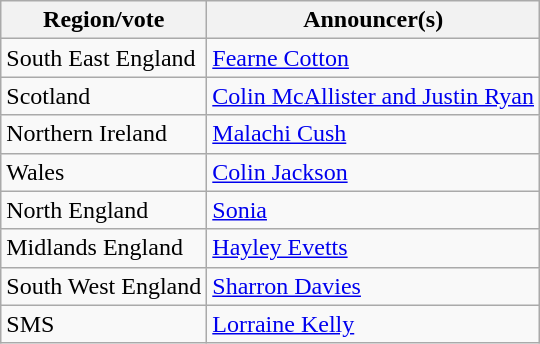<table class="wikitable collapsible collapsed">
<tr>
<th>Region/vote</th>
<th>Announcer(s)</th>
</tr>
<tr>
<td>South East England</td>
<td><a href='#'>Fearne Cotton</a></td>
</tr>
<tr>
<td>Scotland</td>
<td><a href='#'>Colin McAllister and Justin Ryan</a></td>
</tr>
<tr>
<td>Northern Ireland</td>
<td><a href='#'>Malachi Cush</a></td>
</tr>
<tr>
<td>Wales</td>
<td><a href='#'>Colin Jackson</a></td>
</tr>
<tr>
<td>North England</td>
<td><a href='#'>Sonia</a></td>
</tr>
<tr>
<td>Midlands England</td>
<td><a href='#'>Hayley Evetts</a></td>
</tr>
<tr>
<td>South West England</td>
<td><a href='#'>Sharron Davies</a></td>
</tr>
<tr>
<td>SMS</td>
<td><a href='#'>Lorraine Kelly</a></td>
</tr>
</table>
